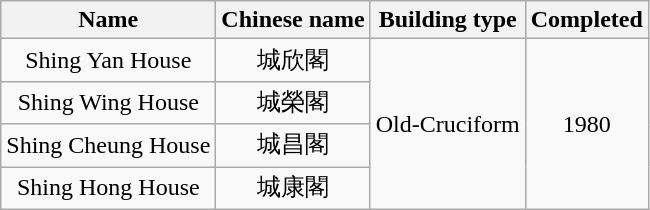<table class="wikitable" style="text-align: center">
<tr>
<th>Name</th>
<th>Chinese name</th>
<th>Building type</th>
<th>Completed</th>
</tr>
<tr>
<td>Shing Yan House</td>
<td>城欣閣</td>
<td rowspan="4">Old-Cruciform</td>
<td rowspan="4">1980</td>
</tr>
<tr>
<td>Shing Wing House</td>
<td>城榮閣</td>
</tr>
<tr>
<td>Shing Cheung House</td>
<td>城昌閣</td>
</tr>
<tr>
<td>Shing Hong House</td>
<td>城康閣</td>
</tr>
</table>
